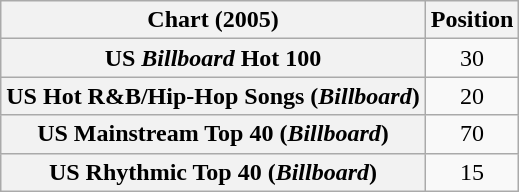<table class="wikitable sortable plainrowheaders" style="text-align:center">
<tr>
<th>Chart (2005)</th>
<th>Position</th>
</tr>
<tr>
<th scope="row">US <em>Billboard</em> Hot 100</th>
<td>30</td>
</tr>
<tr>
<th scope="row">US Hot R&B/Hip-Hop Songs (<em>Billboard</em>)</th>
<td>20</td>
</tr>
<tr>
<th scope="row">US Mainstream Top 40 (<em>Billboard</em>)</th>
<td>70</td>
</tr>
<tr>
<th scope="row">US Rhythmic Top 40 (<em>Billboard</em>)</th>
<td>15</td>
</tr>
</table>
